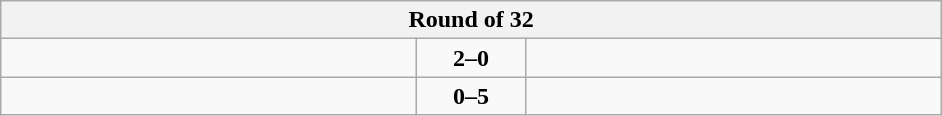<table class="wikitable" style="text-align: center;">
<tr>
<th colspan=3>Round of 32</th>
</tr>
<tr>
<td align=left width="270"><strong></strong></td>
<td align=center width="65"><strong>2–0</strong></td>
<td align=left width="270"></td>
</tr>
<tr>
<td align=left></td>
<td align=center><strong>0–5</strong></td>
<td align=left><strong></strong></td>
</tr>
</table>
